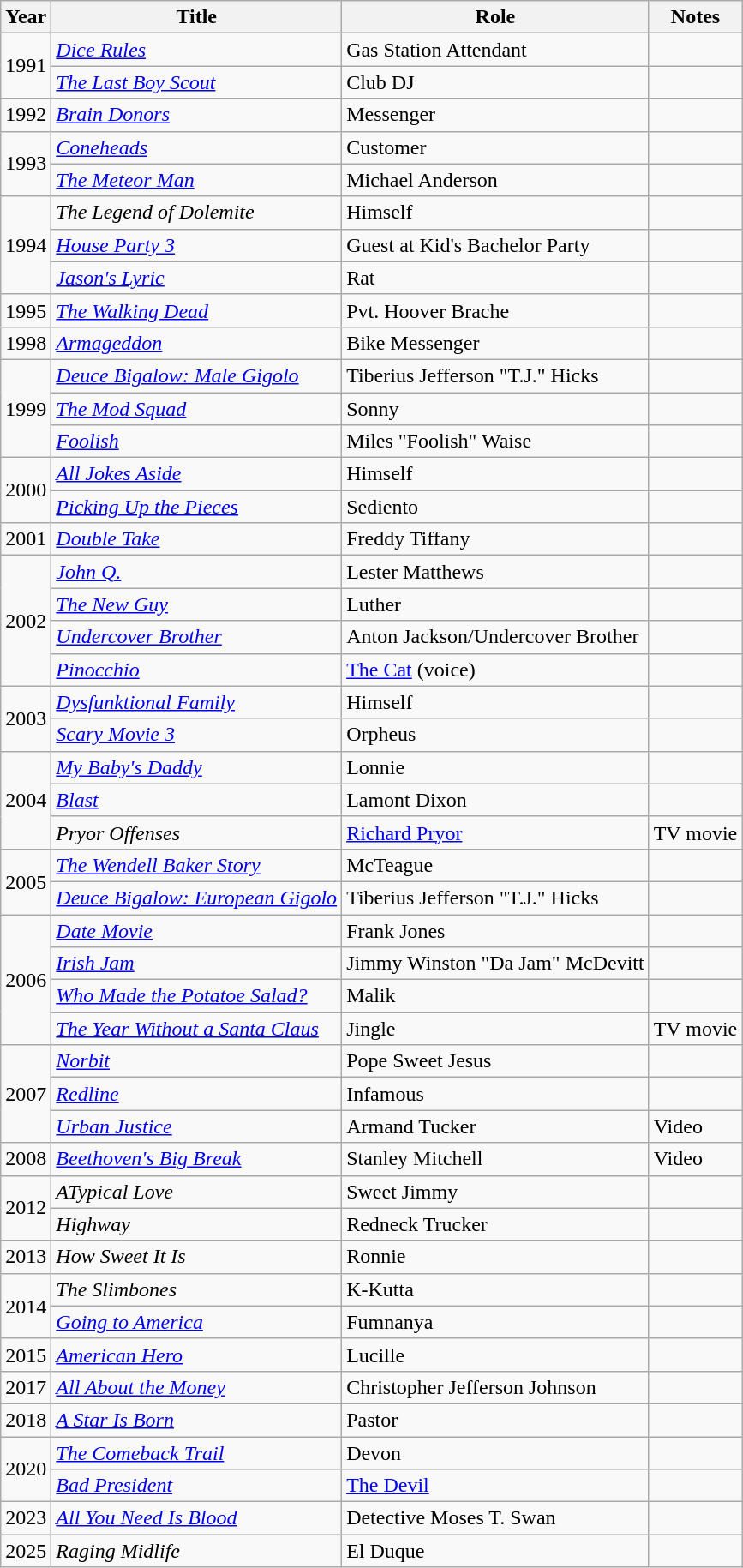<table class="wikitable sortable">
<tr>
<th>Year</th>
<th>Title</th>
<th>Role</th>
<th>Notes</th>
</tr>
<tr>
<td rowspan=2>1991</td>
<td><em><a href='#'>Dice Rules</a></em></td>
<td>Gas Station Attendant</td>
<td></td>
</tr>
<tr>
<td><em><a href='#'>The Last Boy Scout</a></em></td>
<td>Club DJ</td>
<td></td>
</tr>
<tr>
<td>1992</td>
<td><em><a href='#'>Brain Donors</a></em></td>
<td>Messenger</td>
<td></td>
</tr>
<tr>
<td rowspan=2>1993</td>
<td><em><a href='#'>Coneheads</a></em></td>
<td>Customer</td>
<td></td>
</tr>
<tr>
<td><em><a href='#'>The Meteor Man</a></em></td>
<td>Michael Anderson</td>
<td></td>
</tr>
<tr>
<td rowspan=3>1994</td>
<td><em>The Legend of Dolemite</em></td>
<td>Himself</td>
<td></td>
</tr>
<tr>
<td><em><a href='#'>House Party 3</a></em></td>
<td>Guest at Kid's Bachelor Party</td>
<td></td>
</tr>
<tr>
<td><em><a href='#'>Jason's Lyric</a></em></td>
<td>Rat</td>
<td></td>
</tr>
<tr>
<td>1995</td>
<td><em><a href='#'>The Walking Dead</a></em></td>
<td>Pvt. Hoover Brache</td>
<td></td>
</tr>
<tr>
<td>1998</td>
<td><em><a href='#'>Armageddon</a></em></td>
<td>Bike Messenger</td>
<td></td>
</tr>
<tr>
<td rowspan=3>1999</td>
<td><em><a href='#'>Deuce Bigalow: Male Gigolo</a></em></td>
<td>Tiberius Jefferson "T.J." Hicks</td>
<td></td>
</tr>
<tr>
<td><em><a href='#'>The Mod Squad</a></em></td>
<td>Sonny</td>
<td></td>
</tr>
<tr>
<td><em><a href='#'>Foolish</a></em></td>
<td>Miles "Foolish" Waise</td>
<td></td>
</tr>
<tr>
<td rowspan=2>2000</td>
<td><em><a href='#'>All Jokes Aside</a></em></td>
<td>Himself</td>
<td></td>
</tr>
<tr>
<td><em><a href='#'>Picking Up the Pieces</a></em></td>
<td>Sediento</td>
<td></td>
</tr>
<tr>
<td>2001</td>
<td><em><a href='#'>Double Take</a></em></td>
<td>Freddy Tiffany</td>
<td></td>
</tr>
<tr>
<td rowspan=4>2002</td>
<td><em><a href='#'>John Q.</a></em></td>
<td>Lester Matthews</td>
<td></td>
</tr>
<tr>
<td><em><a href='#'>The New Guy</a></em></td>
<td>Luther</td>
<td></td>
</tr>
<tr>
<td><em><a href='#'>Undercover Brother</a></em></td>
<td>Anton Jackson/Undercover Brother</td>
<td></td>
</tr>
<tr>
<td><em><a href='#'>Pinocchio</a></em></td>
<td><a href='#'>The Cat</a> (voice)</td>
<td></td>
</tr>
<tr>
<td rowspan=2>2003</td>
<td><em><a href='#'>Dysfunktional Family</a></em></td>
<td>Himself</td>
<td></td>
</tr>
<tr>
<td><em><a href='#'>Scary Movie 3</a></em></td>
<td>Orpheus</td>
<td></td>
</tr>
<tr>
<td rowspan=3>2004</td>
<td><em><a href='#'>My Baby's Daddy</a></em></td>
<td>Lonnie</td>
<td></td>
</tr>
<tr>
<td><em><a href='#'>Blast</a></em></td>
<td>Lamont Dixon</td>
<td></td>
</tr>
<tr>
<td><em>Pryor Offenses</em></td>
<td><a href='#'>Richard Pryor</a></td>
<td>TV movie</td>
</tr>
<tr>
<td rowspan=2>2005</td>
<td><em><a href='#'>The Wendell Baker Story</a></em></td>
<td>McTeague</td>
<td></td>
</tr>
<tr>
<td><em><a href='#'>Deuce Bigalow: European Gigolo</a></em></td>
<td>Tiberius Jefferson "T.J." Hicks</td>
<td></td>
</tr>
<tr>
<td rowspan=4>2006</td>
<td><em><a href='#'>Date Movie</a></em></td>
<td>Frank Jones</td>
<td></td>
</tr>
<tr>
<td><em><a href='#'>Irish Jam</a></em></td>
<td>Jimmy Winston "Da Jam" McDevitt</td>
<td></td>
</tr>
<tr>
<td><em><a href='#'>Who Made the Potatoe Salad?</a></em></td>
<td>Malik</td>
<td></td>
</tr>
<tr>
<td><em><a href='#'>The Year Without a Santa Claus</a></em></td>
<td>Jingle</td>
<td>TV movie</td>
</tr>
<tr>
<td rowspan=3>2007</td>
<td><em><a href='#'>Norbit</a></em></td>
<td>Pope Sweet Jesus</td>
<td></td>
</tr>
<tr>
<td><em><a href='#'>Redline</a></em></td>
<td>Infamous</td>
<td></td>
</tr>
<tr>
<td><em><a href='#'>Urban Justice</a></em></td>
<td>Armand Tucker</td>
<td>Video</td>
</tr>
<tr>
<td>2008</td>
<td><em><a href='#'>Beethoven's Big Break</a></em></td>
<td>Stanley Mitchell</td>
<td>Video</td>
</tr>
<tr>
<td rowspan=2>2012</td>
<td><em>ATypical Love</em></td>
<td>Sweet Jimmy</td>
<td></td>
</tr>
<tr>
<td><em>Highway</em></td>
<td>Redneck Trucker</td>
<td></td>
</tr>
<tr>
<td>2013</td>
<td><em>How Sweet It Is</em></td>
<td>Ronnie</td>
<td></td>
</tr>
<tr>
<td rowspan=2>2014</td>
<td><em>The Slimbones</em></td>
<td>K-Kutta</td>
<td></td>
</tr>
<tr>
<td><em><a href='#'>Going to America</a></em></td>
<td>Fumnanya</td>
<td></td>
</tr>
<tr>
<td>2015</td>
<td><em><a href='#'>American Hero</a></em></td>
<td>Lucille</td>
<td></td>
</tr>
<tr>
<td>2017</td>
<td><em><a href='#'>All About the Money</a></em></td>
<td>Christopher Jefferson Johnson</td>
<td></td>
</tr>
<tr>
<td>2018</td>
<td><em><a href='#'>A Star Is Born</a></em></td>
<td>Pastor</td>
<td></td>
</tr>
<tr>
<td rowspan=2>2020</td>
<td><em><a href='#'>The Comeback Trail</a></em></td>
<td>Devon</td>
<td></td>
</tr>
<tr>
<td><em><a href='#'>Bad President</a></em></td>
<td><a href='#'>The Devil</a></td>
<td></td>
</tr>
<tr>
<td>2023</td>
<td><em><a href='#'>All You Need Is Blood</a></em></td>
<td>Detective Moses T. Swan</td>
<td></td>
</tr>
<tr>
<td>2025</td>
<td><em>Raging Midlife</em></td>
<td>El Duque</td>
<td></td>
</tr>
</table>
